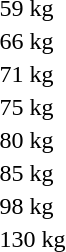<table>
<tr>
<td rowspan=2>59 kg<br></td>
<td rowspan=2></td>
<td rowspan=2></td>
<td></td>
</tr>
<tr>
<td></td>
</tr>
<tr>
<td rowspan=2>66 kg<br></td>
<td rowspan=2></td>
<td rowspan=2></td>
<td></td>
</tr>
<tr>
<td></td>
</tr>
<tr>
<td rowspan=2>71 kg<br></td>
<td rowspan=2></td>
<td rowspan=2></td>
<td></td>
</tr>
<tr>
<td></td>
</tr>
<tr>
<td rowspan=2>75 kg<br></td>
<td rowspan=2></td>
<td rowspan=2></td>
<td></td>
</tr>
<tr>
<td></td>
</tr>
<tr>
<td rowspan=2>80 kg<br></td>
<td rowspan=2></td>
<td rowspan=2></td>
<td></td>
</tr>
<tr>
<td></td>
</tr>
<tr>
<td rowspan=2>85 kg<br></td>
<td rowspan=2></td>
<td rowspan=2></td>
<td></td>
</tr>
<tr>
<td></td>
</tr>
<tr>
<td rowspan=2>98 kg<br></td>
<td rowspan=2></td>
<td rowspan=2></td>
<td></td>
</tr>
<tr>
<td></td>
</tr>
<tr>
<td rowspan=2>130 kg<br></td>
<td rowspan=2></td>
<td rowspan=2></td>
<td></td>
</tr>
<tr>
<td></td>
</tr>
</table>
